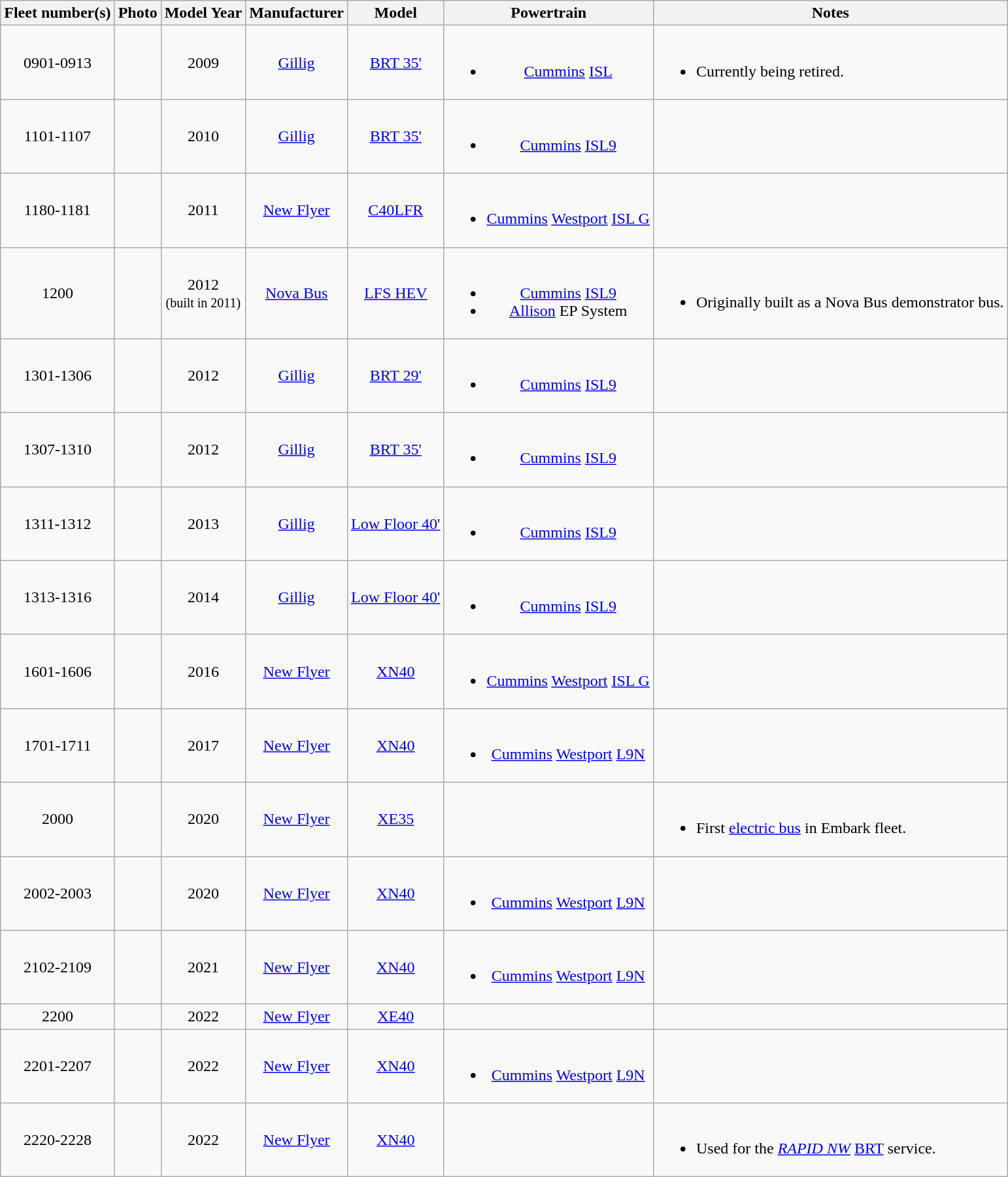<table class="wikitable">
<tr>
<th>Fleet number(s)</th>
<th>Photo</th>
<th>Model Year</th>
<th>Manufacturer</th>
<th>Model</th>
<th>Powertrain</th>
<th>Notes</th>
</tr>
<tr align="center">
<td>0901-0913</td>
<td></td>
<td>2009</td>
<td><a href='#'>Gillig</a></td>
<td><a href='#'>BRT 35'</a></td>
<td><br><ul><li><a href='#'>Cummins</a> <a href='#'>ISL</a></li></ul></td>
<td align="left"><br><ul><li>Currently being retired.</li></ul></td>
</tr>
<tr align="center">
<td>1101-1107</td>
<td></td>
<td>2010</td>
<td><a href='#'>Gillig</a></td>
<td><a href='#'>BRT 35'</a></td>
<td><br><ul><li><a href='#'>Cummins</a> <a href='#'>ISL9</a></li></ul></td>
<td align="left"></td>
</tr>
<tr align="center">
<td>1180-1181</td>
<td></td>
<td>2011</td>
<td><a href='#'>New Flyer</a></td>
<td><a href='#'>C40LFR</a></td>
<td><br><ul><li><a href='#'>Cummins</a> <a href='#'>Westport</a> <a href='#'>ISL G</a></li></ul></td>
<td align="left"></td>
</tr>
<tr align="center">
<td>1200</td>
<td></td>
<td>2012<br><small>(built in 2011)</small></td>
<td><a href='#'>Nova Bus</a></td>
<td><a href='#'>LFS HEV</a></td>
<td><br><ul><li><a href='#'>Cummins</a> <a href='#'>ISL9</a></li><li><a href='#'>Allison</a> EP System</li></ul></td>
<td align="left"><br><ul><li>Originally built as a Nova Bus demonstrator bus.</li></ul></td>
</tr>
<tr align="center">
<td>1301-1306</td>
<td></td>
<td>2012</td>
<td><a href='#'>Gillig</a></td>
<td><a href='#'>BRT 29'</a></td>
<td><br><ul><li><a href='#'>Cummins</a> <a href='#'>ISL9</a></li></ul></td>
<td align="left"></td>
</tr>
<tr align="center">
<td>1307-1310</td>
<td></td>
<td>2012</td>
<td><a href='#'>Gillig</a></td>
<td><a href='#'>BRT 35'</a></td>
<td><br><ul><li><a href='#'>Cummins</a> <a href='#'>ISL9</a></li></ul></td>
<td align="left"></td>
</tr>
<tr align="center">
<td>1311-1312</td>
<td></td>
<td>2013</td>
<td><a href='#'>Gillig</a></td>
<td><a href='#'>Low Floor 40'</a></td>
<td><br><ul><li><a href='#'>Cummins</a> <a href='#'>ISL9</a></li></ul></td>
<td align="left"></td>
</tr>
<tr align="center">
<td>1313-1316</td>
<td></td>
<td>2014</td>
<td><a href='#'>Gillig</a></td>
<td><a href='#'>Low Floor 40'</a></td>
<td><br><ul><li><a href='#'>Cummins</a> <a href='#'>ISL9</a></li></ul></td>
<td align="left"></td>
</tr>
<tr align="center">
<td>1601-1606</td>
<td></td>
<td>2016</td>
<td><a href='#'>New Flyer</a></td>
<td><a href='#'>XN40</a></td>
<td><br><ul><li><a href='#'>Cummins</a> <a href='#'>Westport</a> <a href='#'>ISL G</a></li></ul></td>
<td align="left"></td>
</tr>
<tr align="center">
<td>1701-1711</td>
<td></td>
<td>2017</td>
<td><a href='#'>New Flyer</a></td>
<td><a href='#'>XN40</a></td>
<td><br><ul><li><a href='#'>Cummins</a> <a href='#'>Westport</a> <a href='#'>L9N</a></li></ul></td>
<td align="left"></td>
</tr>
<tr align="center">
<td>2000</td>
<td></td>
<td>2020</td>
<td><a href='#'>New Flyer</a></td>
<td><a href='#'>XE35</a></td>
<td></td>
<td align="left"><br><ul><li>First <a href='#'>electric bus</a> in Embark fleet.</li></ul></td>
</tr>
<tr align="center">
<td>2002-2003</td>
<td></td>
<td>2020</td>
<td><a href='#'>New Flyer</a></td>
<td><a href='#'>XN40</a></td>
<td><br><ul><li><a href='#'>Cummins</a> <a href='#'>Westport</a> <a href='#'>L9N</a></li></ul></td>
<td align="left"></td>
</tr>
<tr align="center">
<td>2102-2109</td>
<td></td>
<td>2021</td>
<td><a href='#'>New Flyer</a></td>
<td><a href='#'>XN40</a></td>
<td><br><ul><li><a href='#'>Cummins</a> <a href='#'>Westport</a> <a href='#'>L9N</a></li></ul></td>
<td align="left"></td>
</tr>
<tr align="center">
<td>2200</td>
<td></td>
<td>2022</td>
<td><a href='#'>New Flyer</a></td>
<td><a href='#'>XE40</a></td>
<td></td>
<td align="left"></td>
</tr>
<tr align="center">
<td>2201-2207</td>
<td></td>
<td>2022</td>
<td><a href='#'>New Flyer</a></td>
<td><a href='#'>XN40</a></td>
<td><br><ul><li><a href='#'>Cummins</a> <a href='#'>Westport</a> <a href='#'>L9N</a></li></ul></td>
<td align="left"></td>
</tr>
<tr align="center">
<td>2220-2228</td>
<td></td>
<td>2022</td>
<td><a href='#'>New Flyer</a></td>
<td><a href='#'>XN40</a></td>
<td></td>
<td align="left"><br><ul><li>Used for the <em><a href='#'>RAPID NW</a></em> <a href='#'>BRT</a> service.</li></ul></td>
</tr>
</table>
